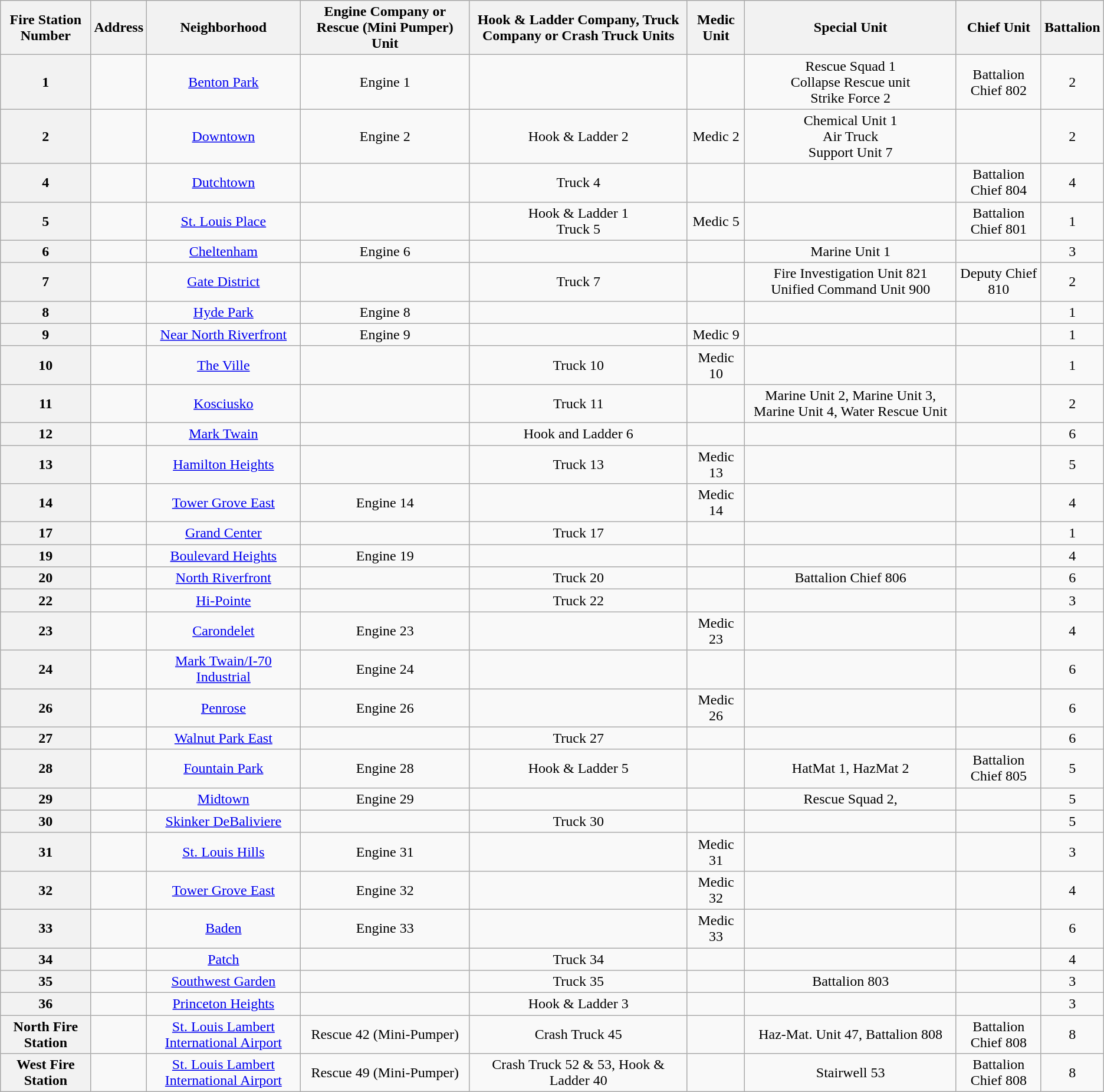<table class=wikitable style="text-align:center;">
<tr>
<th>Fire Station Number</th>
<th>Address</th>
<th>Neighborhood</th>
<th>Engine Company or Rescue (Mini Pumper) Unit</th>
<th>Hook & Ladder Company, Truck Company or Crash Truck Units</th>
<th>Medic Unit</th>
<th>Special Unit</th>
<th>Chief Unit</th>
<th>Battalion</th>
</tr>
<tr>
<th>1</th>
<td></td>
<td><a href='#'>Benton Park</a></td>
<td>Engine 1</td>
<td></td>
<td></td>
<td>Rescue Squad 1<br> Collapse Rescue unit<br> Strike Force 2</td>
<td>Battalion Chief 802</td>
<td>2</td>
</tr>
<tr>
<th>2</th>
<td></td>
<td><a href='#'>Downtown</a></td>
<td>Engine 2</td>
<td>Hook & Ladder 2</td>
<td>Medic 2</td>
<td>Chemical Unit 1<br> Air Truck <br> Support Unit 7</td>
<td></td>
<td>2</td>
</tr>
<tr>
<th>4</th>
<td></td>
<td><a href='#'>Dutchtown</a></td>
<td></td>
<td>Truck 4</td>
<td></td>
<td></td>
<td>Battalion Chief 804</td>
<td>4</td>
</tr>
<tr>
<th>5</th>
<td></td>
<td><a href='#'>St. Louis Place</a></td>
<td></td>
<td>Hook & Ladder 1 <br> Truck 5</td>
<td>Medic 5</td>
<td></td>
<td>Battalion Chief 801</td>
<td>1</td>
</tr>
<tr>
<th>6</th>
<td></td>
<td><a href='#'>Cheltenham</a></td>
<td>Engine 6</td>
<td></td>
<td></td>
<td>Marine Unit 1</td>
<td></td>
<td>3</td>
</tr>
<tr>
<th>7</th>
<td></td>
<td><a href='#'>Gate District</a></td>
<td></td>
<td>Truck 7</td>
<td></td>
<td>Fire Investigation Unit 821<br>Unified Command Unit 900</td>
<td>Deputy Chief 810</td>
<td>2</td>
</tr>
<tr>
<th>8</th>
<td></td>
<td><a href='#'>Hyde Park</a></td>
<td>Engine 8</td>
<td></td>
<td></td>
<td></td>
<td></td>
<td>1</td>
</tr>
<tr>
<th>9</th>
<td></td>
<td><a href='#'>Near North Riverfront</a></td>
<td>Engine 9</td>
<td></td>
<td>Medic 9</td>
<td></td>
<td></td>
<td>1</td>
</tr>
<tr>
<th>10</th>
<td></td>
<td><a href='#'>The Ville</a></td>
<td></td>
<td>Truck 10</td>
<td>Medic 10</td>
<td></td>
<td></td>
<td>1</td>
</tr>
<tr>
<th>11</th>
<td></td>
<td><a href='#'>Kosciusko</a></td>
<td></td>
<td>Truck 11</td>
<td></td>
<td>Marine Unit 2, Marine Unit 3, Marine Unit 4, Water Rescue Unit</td>
<td></td>
<td>2</td>
</tr>
<tr>
<th>12</th>
<td></td>
<td><a href='#'>Mark Twain</a></td>
<td></td>
<td>Hook and Ladder 6</td>
<td></td>
<td></td>
<td></td>
<td>6</td>
</tr>
<tr>
<th>13</th>
<td></td>
<td><a href='#'>Hamilton Heights</a></td>
<td></td>
<td>Truck 13</td>
<td>Medic 13</td>
<td></td>
<td></td>
<td>5</td>
</tr>
<tr>
<th>14</th>
<td></td>
<td><a href='#'>Tower Grove East</a></td>
<td>Engine 14</td>
<td></td>
<td>Medic 14</td>
<td></td>
<td></td>
<td>4</td>
</tr>
<tr>
<th>17</th>
<td></td>
<td><a href='#'>Grand Center</a></td>
<td></td>
<td>Truck 17</td>
<td></td>
<td></td>
<td></td>
<td>1</td>
</tr>
<tr>
<th>19</th>
<td></td>
<td><a href='#'>Boulevard Heights</a></td>
<td>Engine 19</td>
<td></td>
<td></td>
<td></td>
<td></td>
<td>4</td>
</tr>
<tr>
<th>20</th>
<td></td>
<td><a href='#'>North Riverfront</a></td>
<td></td>
<td>Truck 20</td>
<td></td>
<td>Battalion Chief 806</td>
<td></td>
<td>6</td>
</tr>
<tr>
<th>22</th>
<td></td>
<td><a href='#'>Hi-Pointe</a></td>
<td></td>
<td>Truck 22</td>
<td></td>
<td></td>
<td></td>
<td>3</td>
</tr>
<tr>
<th>23</th>
<td></td>
<td><a href='#'>Carondelet</a></td>
<td>Engine 23</td>
<td></td>
<td>Medic 23</td>
<td></td>
<td></td>
<td>4</td>
</tr>
<tr>
<th>24</th>
<td></td>
<td><a href='#'>Mark Twain/I-70 Industrial</a></td>
<td>Engine 24</td>
<td></td>
<td></td>
<td></td>
<td></td>
<td>6</td>
</tr>
<tr>
<th>26</th>
<td></td>
<td><a href='#'>Penrose</a></td>
<td>Engine 26</td>
<td></td>
<td>Medic 26</td>
<td></td>
<td></td>
<td>6</td>
</tr>
<tr>
<th>27</th>
<td></td>
<td><a href='#'>Walnut Park East</a></td>
<td></td>
<td>Truck 27</td>
<td></td>
<td></td>
<td></td>
<td>6</td>
</tr>
<tr>
<th>28</th>
<td></td>
<td><a href='#'>Fountain Park</a></td>
<td>Engine 28</td>
<td>Hook & Ladder 5</td>
<td></td>
<td>HatMat 1, HazMat 2</td>
<td>Battalion Chief 805</td>
<td>5</td>
</tr>
<tr>
<th>29</th>
<td></td>
<td><a href='#'>Midtown</a></td>
<td>Engine 29</td>
<td></td>
<td></td>
<td>Rescue Squad 2,</td>
<td></td>
<td>5</td>
</tr>
<tr>
<th>30</th>
<td></td>
<td><a href='#'>Skinker DeBaliviere</a></td>
<td></td>
<td>Truck 30</td>
<td></td>
<td></td>
<td></td>
<td>5</td>
</tr>
<tr>
<th>31</th>
<td></td>
<td><a href='#'>St. Louis Hills</a></td>
<td>Engine 31</td>
<td></td>
<td>Medic 31</td>
<td></td>
<td></td>
<td>3</td>
</tr>
<tr>
<th>32</th>
<td></td>
<td><a href='#'>Tower Grove East</a></td>
<td>Engine 32</td>
<td></td>
<td>Medic 32</td>
<td></td>
<td></td>
<td>4</td>
</tr>
<tr>
<th>33</th>
<td></td>
<td><a href='#'>Baden</a></td>
<td>Engine 33</td>
<td></td>
<td>Medic 33</td>
<td></td>
<td></td>
<td>6</td>
</tr>
<tr>
<th>34</th>
<td></td>
<td><a href='#'>Patch</a></td>
<td></td>
<td>Truck 34</td>
<td></td>
<td></td>
<td></td>
<td>4</td>
</tr>
<tr>
<th>35</th>
<td></td>
<td><a href='#'>Southwest Garden</a></td>
<td></td>
<td>Truck 35</td>
<td Medic 35></td>
<td>Battalion 803</td>
<td></td>
<td>3</td>
</tr>
<tr>
<th>36</th>
<td></td>
<td><a href='#'>Princeton Heights</a></td>
<td></td>
<td>Hook & Ladder 3</td>
<td></td>
<td></td>
<td></td>
<td>3</td>
</tr>
<tr>
<th>North Fire Station</th>
<td></td>
<td><a href='#'>St. Louis Lambert International Airport</a></td>
<td>Rescue 42 (Mini-Pumper)</td>
<td>Crash Truck 45</td>
<td></td>
<td>Haz-Mat. Unit 47, Battalion 808</td>
<td>Battalion Chief 808</td>
<td>8</td>
</tr>
<tr>
<th>West Fire Station</th>
<td></td>
<td><a href='#'>St. Louis Lambert International Airport</a></td>
<td>Rescue 49 (Mini-Pumper)</td>
<td>Crash Truck 52 & 53, Hook & Ladder 40</td>
<td></td>
<td>Stairwell 53</td>
<td>Battalion Chief 808</td>
<td>8</td>
</tr>
</table>
